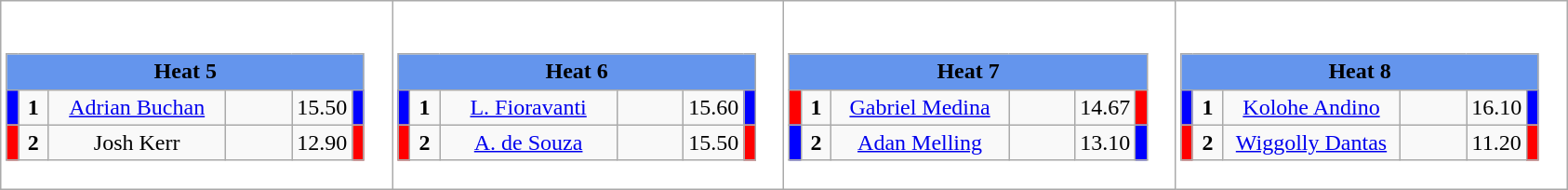<table class="wikitable" style="background:#fff;">
<tr>
<td><div><br><table class="wikitable">
<tr>
<td colspan="6"  style="text-align:center; background:#6495ed;"><strong>Heat 5</strong></td>
</tr>
<tr>
<td style="width:01px; background: #00f;"></td>
<td style="width:14px; text-align:center;"><strong>1</strong></td>
<td style="width:120px; text-align:center;"><a href='#'>Adrian Buchan</a></td>
<td style="width:40px; text-align:center;"></td>
<td style="width:20px; text-align:center;">15.50</td>
<td style="width:01px; background: #00f;"></td>
</tr>
<tr>
<td style="width:01px; background: #f00;"></td>
<td style="width:14px; text-align:center;"><strong>2</strong></td>
<td style="width:120px; text-align:center;">Josh Kerr</td>
<td style="width:40px; text-align:center;"></td>
<td style="width:20px; text-align:center;">12.90</td>
<td style="width:01px; background: #f00;"></td>
</tr>
</table>
</div></td>
<td><div><br><table class="wikitable">
<tr>
<td colspan="6"  style="text-align:center; background:#6495ed;"><strong>Heat 6</strong></td>
</tr>
<tr>
<td style="width:01px; background: #00f;"></td>
<td style="width:14px; text-align:center;"><strong>1</strong></td>
<td style="width:120px; text-align:center;"><a href='#'>L. Fioravanti</a></td>
<td style="width:40px; text-align:center;"></td>
<td style="width:20px; text-align:center;">15.60</td>
<td style="width:01px; background: #00f;"></td>
</tr>
<tr>
<td style="width:01px; background: #f00;"></td>
<td style="width:14px; text-align:center;"><strong>2</strong></td>
<td style="width:120px; text-align:center;"><a href='#'>A. de Souza</a></td>
<td style="width:40px; text-align:center;"></td>
<td style="width:20px; text-align:center;">15.50</td>
<td style="width:01px; background: #f00;"></td>
</tr>
</table>
</div></td>
<td><div><br><table class="wikitable">
<tr>
<td colspan="6"  style="text-align:center; background:#6495ed;"><strong>Heat 7</strong></td>
</tr>
<tr>
<td style="width:01px; background: #f00;"></td>
<td style="width:14px; text-align:center;"><strong>1</strong></td>
<td style="width:120px; text-align:center;"><a href='#'>Gabriel Medina</a></td>
<td style="width:40px; text-align:center;"></td>
<td style="width:20px; text-align:center;">14.67</td>
<td style="width:01px; background: #f00;"></td>
</tr>
<tr>
<td style="width:01px; background: #00f;"></td>
<td style="width:14px; text-align:center;"><strong>2</strong></td>
<td style="width:120px; text-align:center;"><a href='#'>Adan Melling</a></td>
<td style="width:40px; text-align:center;"></td>
<td style="width:20px; text-align:center;">13.10</td>
<td style="width:01px; background: #00f;"></td>
</tr>
</table>
</div></td>
<td><div><br><table class="wikitable">
<tr>
<td colspan="6"  style="text-align:center; background:#6495ed;"><strong>Heat 8</strong></td>
</tr>
<tr>
<td style="width:01px; background: #00f;"></td>
<td style="width:14px; text-align:center;"><strong>1</strong></td>
<td style="width:120px; text-align:center;"><a href='#'>Kolohe Andino</a></td>
<td style="width:40px; text-align:center;"></td>
<td style="width:20px; text-align:center;">16.10</td>
<td style="width:01px; background: #00f;"></td>
</tr>
<tr>
<td style="width:01px; background: #f00;"></td>
<td style="width:14px; text-align:center;"><strong>2</strong></td>
<td style="width:120px; text-align:center;"><a href='#'>Wiggolly Dantas</a></td>
<td style="width:40px; text-align:center;"></td>
<td style="width:20px; text-align:center;">11.20</td>
<td style="width:01px; background: #f00;"></td>
</tr>
</table>
</div></td>
</tr>
</table>
